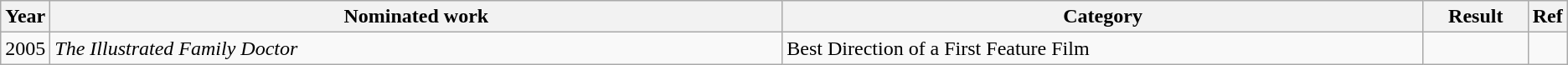<table class="wikitable">
<tr>
<th scope="col" style="width:1em;">Year</th>
<th scope="col" style="width:40em;">Nominated work</th>
<th scope="col" style="width:35em;">Category</th>
<th scope="col" style="width:5em;">Result</th>
<th scope="col" style="width:1em;" class="unsortable">Ref</th>
</tr>
<tr>
<td>2005</td>
<td><em>The Illustrated Family Doctor</em></td>
<td>Best Direction of a First Feature Film</td>
<td></td>
<td></td>
</tr>
</table>
